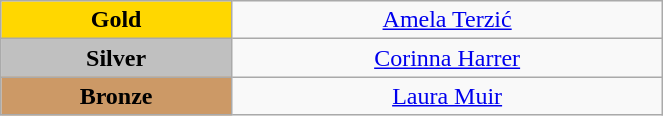<table class="wikitable" style="text-align:center; " width="35%">
<tr>
<td bgcolor="gold"><strong>Gold</strong></td>
<td><a href='#'>Amela Terzić</a><br>  <small><em></em></small></td>
</tr>
<tr>
<td bgcolor="silver"><strong>Silver</strong></td>
<td><a href='#'>Corinna Harrer</a><br>  <small><em></em></small></td>
</tr>
<tr>
<td bgcolor="CC9966"><strong>Bronze</strong></td>
<td><a href='#'>Laura Muir</a><br>  <small><em></em></small></td>
</tr>
</table>
